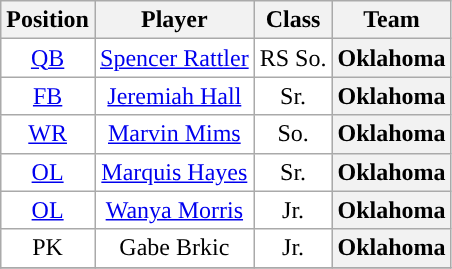<table class="wikitable sortable" border="1">
<tr>
<th>Position</th>
<th>Player</th>
<th>Class</th>
<th>Team</th>
</tr>
<tr>
<td style="text-align:center; background:white"><a href='#'>QB</a></td>
<td style="text-align:center; background:white"><a href='#'>Spencer Rattler</a></td>
<td style="text-align:center; background:white">RS So.</td>
<th>Oklahoma</th>
</tr>
<tr>
<td style="text-align:center; background:white"><a href='#'>FB</a></td>
<td style="text-align:center; background:white"><a href='#'>Jeremiah Hall</a></td>
<td style="text-align:center; background:white">Sr.</td>
<th>Oklahoma</th>
</tr>
<tr>
<td style="text-align:center; background:white"><a href='#'>WR</a></td>
<td style="text-align:center; background:white"><a href='#'>Marvin Mims</a></td>
<td style="text-align:center; background:white">So.</td>
<th>Oklahoma</th>
</tr>
<tr>
<td style="text-align:center; background:white"><a href='#'>OL</a></td>
<td style="text-align:center; background:white"><a href='#'>Marquis Hayes</a></td>
<td style="text-align:center; background:white">Sr.</td>
<th>Oklahoma</th>
</tr>
<tr>
<td style="text-align:center; background:white"><a href='#'>OL</a></td>
<td style="text-align:center; background:white"><a href='#'>Wanya Morris</a></td>
<td style="text-align:center; background:white">Jr.</td>
<th>Oklahoma</th>
</tr>
<tr>
<td style="text-align:center; background:white">PK</td>
<td style="text-align:center; background:white">Gabe Brkic</td>
<td style="text-align:center; background:white">Jr.</td>
<th>Oklahoma</th>
</tr>
<tr>
</tr>
</table>
